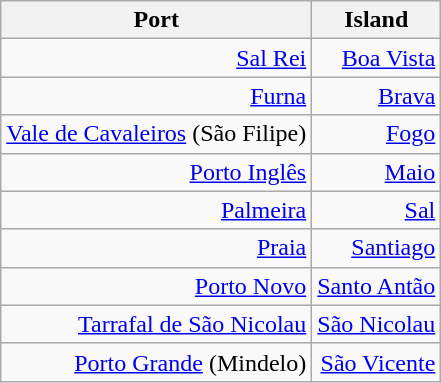<table class="wikitable sortable" style=text-align:right>
<tr>
<th>Port</th>
<th>Island</th>
</tr>
<tr>
<td><a href='#'>Sal Rei</a></td>
<td><a href='#'>Boa Vista</a></td>
</tr>
<tr>
<td><a href='#'>Furna</a></td>
<td><a href='#'>Brava</a></td>
</tr>
<tr>
<td><a href='#'>Vale de Cavaleiros</a> (São Filipe)</td>
<td><a href='#'>Fogo</a></td>
</tr>
<tr>
<td><a href='#'>Porto Inglês</a></td>
<td><a href='#'>Maio</a></td>
</tr>
<tr>
<td><a href='#'>Palmeira</a></td>
<td><a href='#'>Sal</a></td>
</tr>
<tr>
<td><a href='#'>Praia</a></td>
<td><a href='#'>Santiago</a></td>
</tr>
<tr>
<td><a href='#'>Porto Novo</a></td>
<td><a href='#'>Santo Antão</a></td>
</tr>
<tr>
<td><a href='#'>Tarrafal de São Nicolau</a></td>
<td><a href='#'>São Nicolau</a></td>
</tr>
<tr>
<td><a href='#'>Porto Grande</a> (Mindelo)</td>
<td><a href='#'>São Vicente</a></td>
</tr>
</table>
